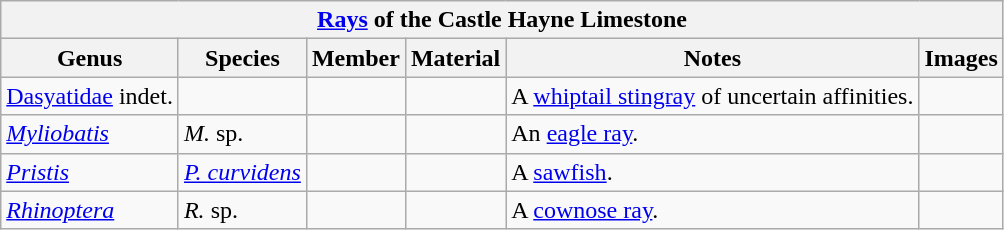<table class="wikitable">
<tr>
<th colspan="6"><a href='#'>Rays</a> of the Castle Hayne Limestone</th>
</tr>
<tr>
<th>Genus</th>
<th>Species</th>
<th>Member</th>
<th>Material</th>
<th>Notes</th>
<th>Images</th>
</tr>
<tr>
<td><a href='#'>Dasyatidae</a> indet.</td>
<td></td>
<td></td>
<td></td>
<td>A <a href='#'>whiptail stingray</a> of uncertain affinities.</td>
<td></td>
</tr>
<tr>
<td><em><a href='#'>Myliobatis</a></em></td>
<td><em>M.</em> sp.</td>
<td></td>
<td></td>
<td>An <a href='#'>eagle ray</a>.</td>
<td></td>
</tr>
<tr>
<td><em><a href='#'>Pristis</a></em></td>
<td><em><a href='#'>P. curvidens</a></em></td>
<td></td>
<td></td>
<td>A <a href='#'>sawfish</a>.</td>
<td></td>
</tr>
<tr>
<td><em><a href='#'>Rhinoptera</a></em></td>
<td><em>R.</em> sp.</td>
<td></td>
<td></td>
<td>A <a href='#'>cownose ray</a>.</td>
<td></td>
</tr>
</table>
